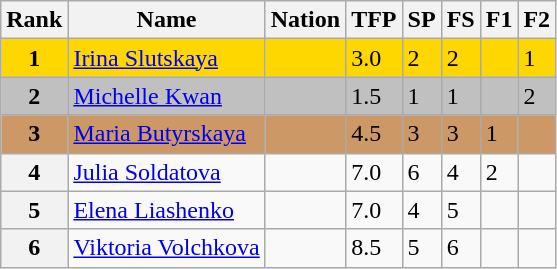<table class="wikitable">
<tr>
<th>Rank</th>
<th>Name</th>
<th>Nation</th>
<th>TFP</th>
<th>SP</th>
<th>FS</th>
<th>F1</th>
<th>F2</th>
</tr>
<tr bgcolor="gold">
<td align="center"><strong>1</strong></td>
<td><a href='#'>Irina Slutskaya</a></td>
<td></td>
<td>3.0</td>
<td>2</td>
<td>2</td>
<td></td>
<td>1</td>
</tr>
<tr bgcolor="silver">
<td align="center"><strong>2</strong></td>
<td><a href='#'>Michelle Kwan</a></td>
<td></td>
<td>1.5</td>
<td>1</td>
<td>1</td>
<td></td>
<td>2</td>
</tr>
<tr bgcolor="cc9966">
<td align="center"><strong>3</strong></td>
<td><a href='#'>Maria Butyrskaya</a></td>
<td></td>
<td>4.5</td>
<td>3</td>
<td>3</td>
<td>1</td>
<td></td>
</tr>
<tr>
<th>4</th>
<td><a href='#'>Julia Soldatova</a></td>
<td></td>
<td>7.0</td>
<td>6</td>
<td>4</td>
<td>2</td>
<td></td>
</tr>
<tr>
<th>5</th>
<td><a href='#'>Elena Liashenko</a></td>
<td></td>
<td>7.0</td>
<td>4</td>
<td>5</td>
<td></td>
<td></td>
</tr>
<tr>
<th>6</th>
<td><a href='#'>Viktoria Volchkova</a></td>
<td></td>
<td>8.5</td>
<td>5</td>
<td>6</td>
<td></td>
<td></td>
</tr>
</table>
